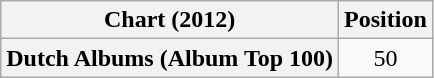<table class="wikitable plainrowheaders" style="text-align:center">
<tr>
<th scope="col">Chart (2012)</th>
<th scope="col">Position</th>
</tr>
<tr>
<th scope="row">Dutch Albums (Album Top 100)</th>
<td>50</td>
</tr>
</table>
